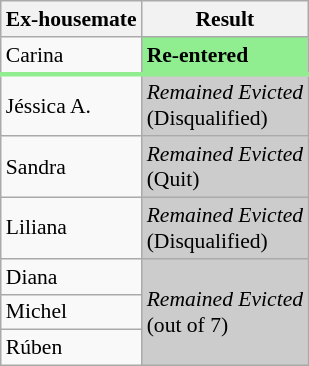<table class="wikitable"  style="font-size:90%;">
<tr>
<th>Ex-housemate</th>
<th>Result</th>
</tr>
<tr style="border-bottom:3px solid #90EE90;">
<td>Carina</td>
<td style="background:#90EE90; "><strong>Re-entered</strong><br></td>
</tr>
<tr>
<td>Jéssica A.</td>
<td style="background:#ccc; "><em>Remained Evicted</em><br>(Disqualified)</td>
</tr>
<tr>
<td>Sandra</td>
<td style="background:#ccc; "><em>Remained Evicted</em><br>(Quit)</td>
</tr>
<tr>
<td>Liliana</td>
<td style="background:#ccc; "><em>Remained Evicted</em><br>(Disqualified)</td>
</tr>
<tr>
<td>Diana</td>
<td rowspan=3 style="background:#ccc; "><em>Remained Evicted</em><br>(out of 7)</td>
</tr>
<tr>
<td>Michel</td>
</tr>
<tr>
<td>Rúben</td>
</tr>
</table>
